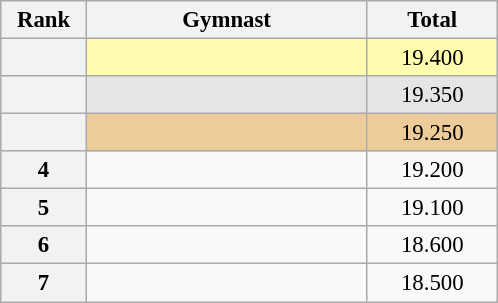<table class="wikitable sortable" style="text-align:center; font-size:95%">
<tr>
<th scope="col" style="width:50px;">Rank</th>
<th scope="col" style="width:180px;">Gymnast</th>
<th scope="col" style="width:80px;">Total</th>
</tr>
<tr style="background:#fffcaf;">
<th scope=row style="text-align:center"></th>
<td style="text-align:left;"></td>
<td>19.400</td>
</tr>
<tr style="background:#e5e5e5;">
<th scope=row style="text-align:center"></th>
<td style="text-align:left;"></td>
<td>19.350</td>
</tr>
<tr style="background:#ec9;">
<th scope=row style="text-align:center"></th>
<td style="text-align:left;"></td>
<td>19.250</td>
</tr>
<tr>
<th scope=row style="text-align:center">4</th>
<td style="text-align:left;"></td>
<td>19.200</td>
</tr>
<tr>
<th scope=row style="text-align:center">5</th>
<td style="text-align:left;"></td>
<td>19.100</td>
</tr>
<tr>
<th scope=row style="text-align:center">6</th>
<td style="text-align:left;"></td>
<td>18.600</td>
</tr>
<tr>
<th scope=row style="text-align:center">7</th>
<td style="text-align:left;"></td>
<td>18.500</td>
</tr>
</table>
